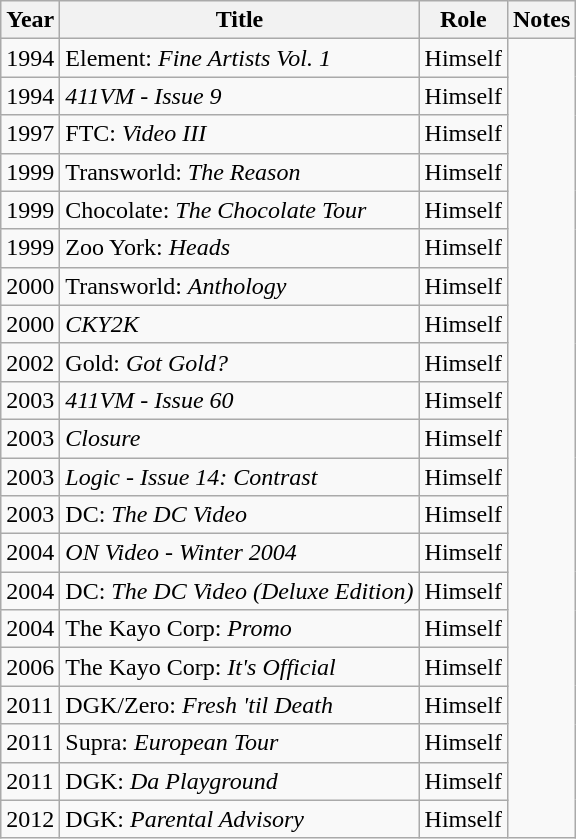<table class="wikitable sortable">
<tr>
<th>Year</th>
<th>Title</th>
<th>Role</th>
<th class="unsortable">Notes</th>
</tr>
<tr>
<td>1994</td>
<td>Element: <em>Fine Artists Vol. 1</em></td>
<td>Himself</td>
</tr>
<tr>
<td>1994</td>
<td><em>411VM - Issue 9</em></td>
<td>Himself</td>
</tr>
<tr>
<td>1997</td>
<td>FTC: <em>Video III</em></td>
<td>Himself</td>
</tr>
<tr>
<td>1999</td>
<td>Transworld: <em>The Reason</em></td>
<td>Himself</td>
</tr>
<tr>
<td>1999</td>
<td>Chocolate: <em>The Chocolate Tour</em></td>
<td>Himself</td>
</tr>
<tr>
<td>1999</td>
<td>Zoo York: <em>Heads</em></td>
<td>Himself</td>
</tr>
<tr>
<td>2000</td>
<td>Transworld: <em>Anthology</em></td>
<td>Himself</td>
</tr>
<tr>
<td>2000</td>
<td><em>CKY2K</em></td>
<td>Himself</td>
</tr>
<tr>
<td>2002</td>
<td>Gold: <em>Got Gold?</em></td>
<td>Himself</td>
</tr>
<tr>
<td>2003</td>
<td><em>411VM - Issue 60</em></td>
<td>Himself</td>
</tr>
<tr>
<td>2003</td>
<td><em>Closure</em></td>
<td>Himself</td>
</tr>
<tr>
<td>2003</td>
<td><em>Logic - Issue 14: Contrast</em></td>
<td>Himself</td>
</tr>
<tr>
<td>2003</td>
<td>DC: <em>The DC Video</em></td>
<td>Himself</td>
</tr>
<tr>
<td>2004</td>
<td><em>ON Video - Winter 2004</em></td>
<td>Himself</td>
</tr>
<tr>
<td>2004</td>
<td>DC: <em>The DC Video (Deluxe Edition)</em></td>
<td>Himself</td>
</tr>
<tr>
<td>2004</td>
<td>The Kayo Corp: <em>Promo</em></td>
<td>Himself</td>
</tr>
<tr>
<td>2006</td>
<td>The Kayo Corp: <em>It's Official</em></td>
<td>Himself</td>
</tr>
<tr>
<td>2011</td>
<td>DGK/Zero: <em>Fresh 'til Death</em></td>
<td>Himself</td>
</tr>
<tr>
<td>2011</td>
<td>Supra: <em>European Tour</em></td>
<td>Himself</td>
</tr>
<tr>
<td>2011</td>
<td>DGK: <em>Da Playground</em></td>
<td>Himself</td>
</tr>
<tr>
<td>2012</td>
<td>DGK: <em>Parental Advisory</em></td>
<td>Himself</td>
</tr>
</table>
